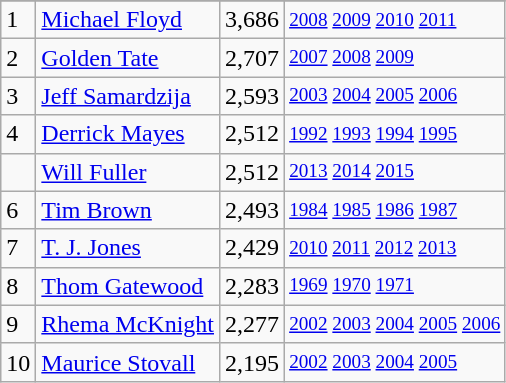<table class="wikitable">
<tr>
</tr>
<tr>
<td>1</td>
<td><a href='#'>Michael Floyd</a></td>
<td>3,686</td>
<td style="font-size:80%;"><a href='#'>2008</a> <a href='#'>2009</a> <a href='#'>2010</a> <a href='#'>2011</a></td>
</tr>
<tr>
<td>2</td>
<td><a href='#'>Golden Tate</a></td>
<td>2,707</td>
<td style="font-size:80%;"><a href='#'>2007</a> <a href='#'>2008</a> <a href='#'>2009</a></td>
</tr>
<tr>
<td>3</td>
<td><a href='#'>Jeff Samardzija</a></td>
<td>2,593</td>
<td style="font-size:80%;"><a href='#'>2003</a> <a href='#'>2004</a> <a href='#'>2005</a> <a href='#'>2006</a></td>
</tr>
<tr>
<td>4</td>
<td><a href='#'>Derrick Mayes</a></td>
<td>2,512</td>
<td style="font-size:80%;"><a href='#'>1992</a> <a href='#'>1993</a> <a href='#'>1994</a> <a href='#'>1995</a></td>
</tr>
<tr>
<td></td>
<td><a href='#'>Will Fuller</a></td>
<td>2,512</td>
<td style="font-size:80%;"><a href='#'>2013</a> <a href='#'>2014</a> <a href='#'>2015</a></td>
</tr>
<tr>
<td>6</td>
<td><a href='#'>Tim Brown</a></td>
<td>2,493</td>
<td style="font-size:80%;"><a href='#'>1984</a> <a href='#'>1985</a> <a href='#'>1986</a> <a href='#'>1987</a></td>
</tr>
<tr>
<td>7</td>
<td><a href='#'>T. J. Jones</a></td>
<td>2,429</td>
<td style="font-size:80%;"><a href='#'>2010</a> <a href='#'>2011</a> <a href='#'>2012</a> <a href='#'>2013</a></td>
</tr>
<tr>
<td>8</td>
<td><a href='#'>Thom Gatewood</a></td>
<td>2,283</td>
<td style="font-size:80%;"><a href='#'>1969</a> <a href='#'>1970</a> <a href='#'>1971</a></td>
</tr>
<tr>
<td>9</td>
<td><a href='#'>Rhema McKnight</a></td>
<td>2,277</td>
<td style="font-size:80%;"><a href='#'>2002</a> <a href='#'>2003</a> <a href='#'>2004</a> <a href='#'>2005</a> <a href='#'>2006</a></td>
</tr>
<tr>
<td>10</td>
<td><a href='#'>Maurice Stovall</a></td>
<td>2,195</td>
<td style="font-size:80%;"><a href='#'>2002</a> <a href='#'>2003</a> <a href='#'>2004</a> <a href='#'>2005</a></td>
</tr>
</table>
